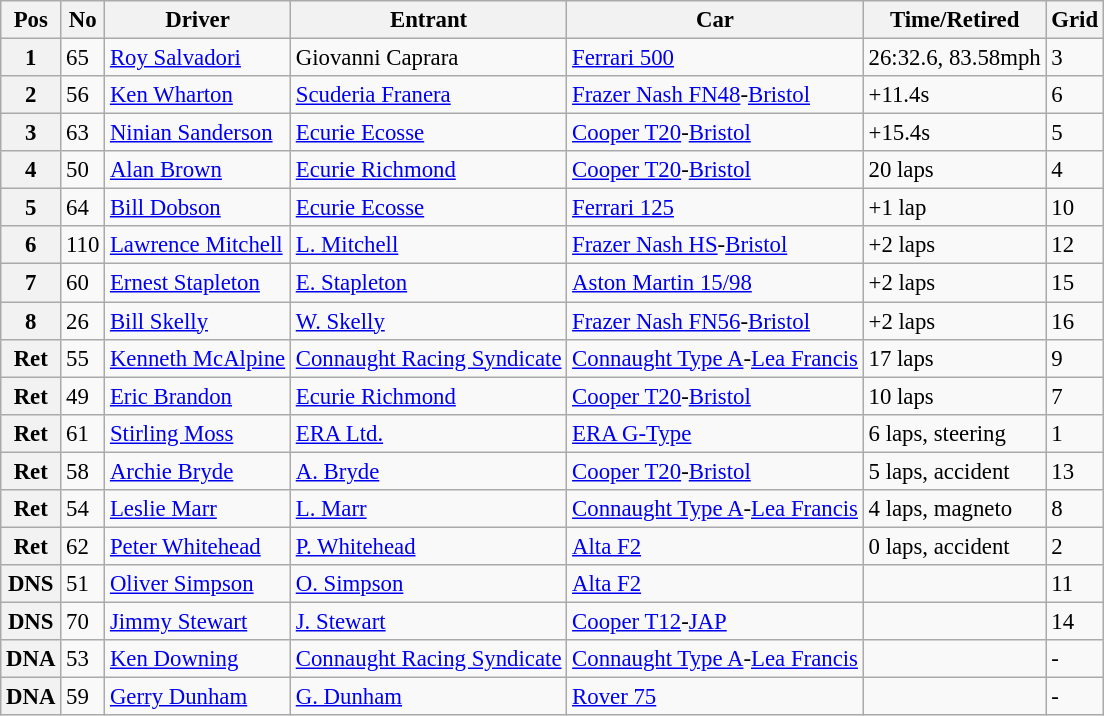<table class="wikitable" style="font-size: 95%;">
<tr>
<th>Pos</th>
<th>No</th>
<th>Driver</th>
<th>Entrant</th>
<th>Car</th>
<th>Time/Retired</th>
<th>Grid</th>
</tr>
<tr>
<th>1</th>
<td>65</td>
<td> <a href='#'>Roy Salvadori</a></td>
<td>Giovanni Caprara</td>
<td><a href='#'>Ferrari 500</a></td>
<td>26:32.6, 83.58mph</td>
<td>3</td>
</tr>
<tr>
<th>2</th>
<td>56</td>
<td> <a href='#'>Ken Wharton</a></td>
<td><a href='#'>Scuderia Franera</a></td>
<td><a href='#'>Frazer Nash FN48</a>-<a href='#'>Bristol</a></td>
<td>+11.4s</td>
<td>6</td>
</tr>
<tr>
<th>3</th>
<td>63</td>
<td> <a href='#'>Ninian Sanderson</a></td>
<td><a href='#'>Ecurie Ecosse</a></td>
<td><a href='#'>Cooper T20</a>-<a href='#'>Bristol</a></td>
<td>+15.4s</td>
<td>5</td>
</tr>
<tr>
<th>4</th>
<td>50</td>
<td> <a href='#'>Alan Brown</a></td>
<td><a href='#'>Ecurie Richmond</a></td>
<td><a href='#'>Cooper T20</a>-<a href='#'>Bristol</a></td>
<td>20 laps</td>
<td>4</td>
</tr>
<tr>
<th>5</th>
<td>64</td>
<td> <a href='#'>Bill Dobson</a></td>
<td><a href='#'>Ecurie Ecosse</a></td>
<td><a href='#'>Ferrari 125</a></td>
<td>+1 lap</td>
<td>10</td>
</tr>
<tr>
<th>6</th>
<td>110</td>
<td> <a href='#'>Lawrence Mitchell</a></td>
<td><a href='#'>L. Mitchell</a></td>
<td><a href='#'>Frazer Nash HS</a>-<a href='#'>Bristol</a></td>
<td>+2 laps</td>
<td>12</td>
</tr>
<tr>
<th>7</th>
<td>60</td>
<td> <a href='#'>Ernest Stapleton</a></td>
<td><a href='#'>E. Stapleton</a></td>
<td><a href='#'>Aston Martin 15/98</a></td>
<td>+2 laps</td>
<td>15</td>
</tr>
<tr>
<th>8</th>
<td>26</td>
<td> <a href='#'>Bill Skelly</a></td>
<td><a href='#'>W. Skelly</a></td>
<td><a href='#'>Frazer Nash FN56</a>-<a href='#'>Bristol</a></td>
<td>+2 laps</td>
<td>16</td>
</tr>
<tr>
<th>Ret</th>
<td>55</td>
<td> <a href='#'>Kenneth McAlpine</a></td>
<td><a href='#'>Connaught Racing Syndicate</a></td>
<td><a href='#'>Connaught Type A</a>-<a href='#'>Lea Francis</a></td>
<td>17 laps</td>
<td>9</td>
</tr>
<tr>
<th>Ret</th>
<td>49</td>
<td> <a href='#'>Eric Brandon</a></td>
<td><a href='#'>Ecurie Richmond</a></td>
<td><a href='#'>Cooper T20</a>-<a href='#'>Bristol</a></td>
<td>10 laps</td>
<td>7</td>
</tr>
<tr>
<th>Ret</th>
<td>61</td>
<td> <a href='#'>Stirling Moss</a></td>
<td><a href='#'>ERA Ltd.</a></td>
<td><a href='#'>ERA G-Type</a></td>
<td>6 laps, steering</td>
<td>1</td>
</tr>
<tr>
<th>Ret</th>
<td>58</td>
<td> <a href='#'>Archie Bryde</a></td>
<td><a href='#'>A. Bryde</a></td>
<td><a href='#'>Cooper T20</a>-<a href='#'>Bristol</a></td>
<td>5 laps, accident</td>
<td>13</td>
</tr>
<tr>
<th>Ret</th>
<td>54</td>
<td> <a href='#'>Leslie Marr</a></td>
<td><a href='#'>L. Marr</a></td>
<td><a href='#'>Connaught Type A</a>-<a href='#'>Lea Francis</a></td>
<td>4 laps, magneto</td>
<td>8</td>
</tr>
<tr>
<th>Ret</th>
<td>62</td>
<td> <a href='#'>Peter Whitehead</a></td>
<td><a href='#'>P. Whitehead</a></td>
<td><a href='#'>Alta F2</a></td>
<td>0 laps, accident</td>
<td>2</td>
</tr>
<tr>
<th>DNS</th>
<td>51</td>
<td> <a href='#'>Oliver Simpson</a></td>
<td><a href='#'>O. Simpson</a></td>
<td><a href='#'>Alta F2</a></td>
<td></td>
<td>11</td>
</tr>
<tr>
<th>DNS</th>
<td>70</td>
<td> <a href='#'>Jimmy Stewart</a></td>
<td><a href='#'>J. Stewart</a></td>
<td><a href='#'>Cooper T12</a>-<a href='#'>JAP</a></td>
<td></td>
<td>14</td>
</tr>
<tr>
<th>DNA</th>
<td>53</td>
<td> <a href='#'>Ken Downing</a></td>
<td><a href='#'>Connaught Racing Syndicate</a></td>
<td><a href='#'>Connaught Type A</a>-<a href='#'>Lea Francis</a></td>
<td></td>
<td>-</td>
</tr>
<tr>
<th>DNA</th>
<td>59</td>
<td> <a href='#'>Gerry Dunham</a></td>
<td><a href='#'>G. Dunham</a></td>
<td><a href='#'>Rover 75</a></td>
<td></td>
<td>-</td>
</tr>
</table>
